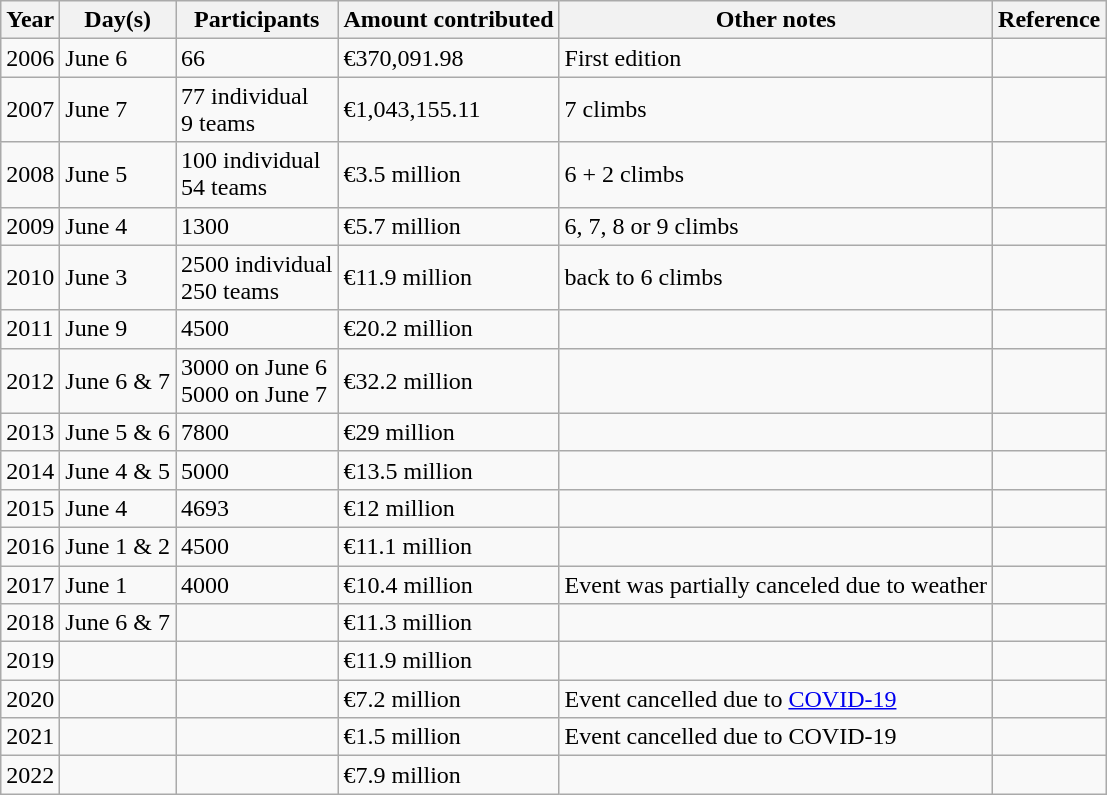<table class="wikitable">
<tr>
<th>Year</th>
<th>Day(s)</th>
<th>Participants</th>
<th>Amount contributed</th>
<th>Other notes</th>
<th>Reference</th>
</tr>
<tr>
<td>2006</td>
<td>June 6</td>
<td>66</td>
<td>€370,091.98</td>
<td>First edition</td>
<td></td>
</tr>
<tr>
<td>2007</td>
<td>June 7</td>
<td>77 individual<br>9 teams</td>
<td>€1,043,155.11</td>
<td>7 climbs</td>
<td></td>
</tr>
<tr>
<td>2008</td>
<td>June 5</td>
<td>100 individual<br>54 teams</td>
<td>€3.5 million</td>
<td>6 + 2 climbs</td>
<td></td>
</tr>
<tr>
<td>2009</td>
<td>June 4</td>
<td>1300</td>
<td>€5.7 million</td>
<td>6, 7, 8 or 9 climbs</td>
<td></td>
</tr>
<tr>
<td>2010</td>
<td>June 3</td>
<td>2500 individual<br>250 teams</td>
<td>€11.9 million</td>
<td>back to 6 climbs</td>
<td></td>
</tr>
<tr>
<td>2011</td>
<td>June 9</td>
<td>4500</td>
<td>€20.2 million</td>
<td></td>
<td></td>
</tr>
<tr>
<td>2012</td>
<td>June 6 & 7</td>
<td>3000 on June 6<br>5000 on June 7</td>
<td>€32.2 million</td>
<td></td>
<td></td>
</tr>
<tr>
<td>2013</td>
<td>June 5 & 6</td>
<td>7800</td>
<td>€29 million</td>
<td></td>
<td></td>
</tr>
<tr>
<td>2014</td>
<td>June 4 & 5</td>
<td>5000</td>
<td>€13.5 million</td>
<td></td>
<td></td>
</tr>
<tr>
<td>2015</td>
<td>June 4</td>
<td>4693</td>
<td>€12 million</td>
<td></td>
<td></td>
</tr>
<tr>
<td>2016</td>
<td>June 1 & 2</td>
<td>4500</td>
<td>€11.1 million</td>
<td></td>
<td></td>
</tr>
<tr>
<td>2017</td>
<td>June 1</td>
<td>4000</td>
<td>€10.4 million</td>
<td>Event was partially canceled due to weather</td>
<td></td>
</tr>
<tr>
<td>2018</td>
<td>June 6 & 7</td>
<td></td>
<td>€11.3 million</td>
<td></td>
<td></td>
</tr>
<tr>
<td>2019</td>
<td></td>
<td></td>
<td>€11.9 million</td>
<td></td>
<td></td>
</tr>
<tr>
<td>2020</td>
<td></td>
<td></td>
<td>€7.2 million</td>
<td>Event cancelled due to <a href='#'>COVID-19</a></td>
<td></td>
</tr>
<tr>
<td>2021</td>
<td></td>
<td></td>
<td>€1.5 million</td>
<td>Event cancelled due to COVID-19</td>
<td></td>
</tr>
<tr>
<td>2022</td>
<td></td>
<td></td>
<td>€7.9 million</td>
<td></td>
<td></td>
</tr>
</table>
